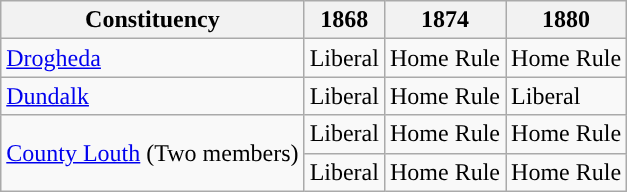<table class="wikitable">
<tr>
<th>Constituency</th>
<th>1868</th>
<th>1874</th>
<th>1880</th>
</tr>
<tr>
<td><a href='#'>Drogheda</a></td>
<td>Liberal</td>
<td>Home Rule</td>
<td>Home Rule</td>
</tr>
<tr>
<td><a href='#'>Dundalk</a></td>
<td>Liberal</td>
<td>Home Rule</td>
<td>Liberal</td>
</tr>
<tr>
<td rowspan="2"><a href='#'>County Louth</a> (Two members)</td>
<td>Liberal</td>
<td>Home Rule</td>
<td>Home Rule</td>
</tr>
<tr>
<td>Liberal</td>
<td>Home Rule</td>
<td>Home Rule</td>
</tr>
</table>
